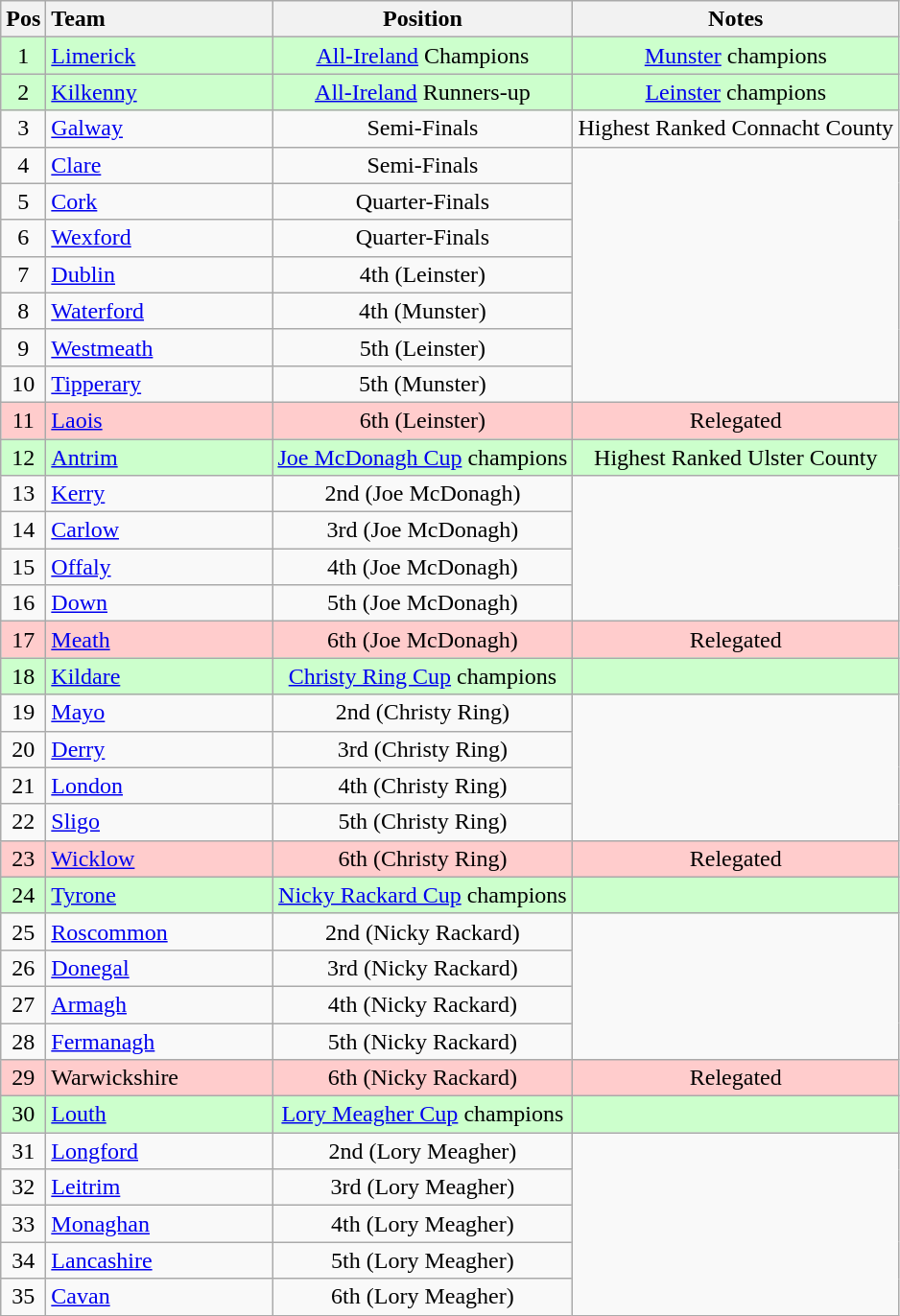<table class="wikitable" style="text-align:center">
<tr>
<th>Pos</th>
<th width="150" style="text-align:left;">Team</th>
<th>Position</th>
<th>Notes</th>
</tr>
<tr style="background:#ccffcc">
<td>1</td>
<td align="left"> <a href='#'>Limerick</a></td>
<td><a href='#'>All-Ireland</a> Champions</td>
<td><a href='#'>Munster</a> champions</td>
</tr>
<tr style="background:#ccffcc">
<td>2</td>
<td align="left"> <a href='#'>Kilkenny</a></td>
<td><a href='#'>All-Ireland</a> Runners-up</td>
<td><a href='#'>Leinster</a> champions</td>
</tr>
<tr>
<td>3</td>
<td align="left"> <a href='#'>Galway</a></td>
<td>Semi-Finals</td>
<td>Highest Ranked Connacht County</td>
</tr>
<tr>
<td>4</td>
<td align="left"> <a href='#'>Clare</a></td>
<td>Semi-Finals</td>
<td rowspan="7"></td>
</tr>
<tr>
<td>5</td>
<td align="left"> <a href='#'>Cork</a></td>
<td>Quarter-Finals</td>
</tr>
<tr>
<td>6</td>
<td align="left"> <a href='#'>Wexford</a></td>
<td>Quarter-Finals</td>
</tr>
<tr>
<td>7</td>
<td align="left"> <a href='#'>Dublin</a></td>
<td>4th (Leinster)</td>
</tr>
<tr>
<td>8</td>
<td align="left"> <a href='#'>Waterford</a></td>
<td>4th (Munster)</td>
</tr>
<tr style="">
<td>9</td>
<td align="left"> <a href='#'>Westmeath</a></td>
<td>5th (Leinster)</td>
</tr>
<tr>
<td>10</td>
<td align="left"> <a href='#'>Tipperary</a></td>
<td>5th (Munster)</td>
</tr>
<tr style="background:#ffcccc">
<td>11</td>
<td align="left"> <a href='#'>Laois</a></td>
<td>6th (Leinster)</td>
<td>Relegated</td>
</tr>
<tr style="background:#ccffcc">
<td>12</td>
<td align="left"> <a href='#'>Antrim</a></td>
<td><a href='#'>Joe McDonagh Cup</a> champions</td>
<td>Highest Ranked Ulster County</td>
</tr>
<tr>
<td>13</td>
<td align="left"> <a href='#'>Kerry</a></td>
<td>2nd (Joe McDonagh)</td>
<td rowspan="4"></td>
</tr>
<tr>
<td>14</td>
<td align="left"> <a href='#'>Carlow</a></td>
<td>3rd (Joe McDonagh)</td>
</tr>
<tr>
<td>15</td>
<td align="left"> <a href='#'>Offaly</a></td>
<td>4th (Joe McDonagh)</td>
</tr>
<tr>
<td>16</td>
<td align="left"> <a href='#'>Down</a></td>
<td>5th (Joe McDonagh)</td>
</tr>
<tr style="background:#ffcccc">
<td>17</td>
<td align="left"> <a href='#'>Meath</a></td>
<td>6th (Joe McDonagh)</td>
<td>Relegated</td>
</tr>
<tr style="background:#ccffcc">
<td>18</td>
<td style="text-align:left;"> <a href='#'>Kildare</a></td>
<td><a href='#'>Christy Ring Cup</a> champions</td>
<td></td>
</tr>
<tr>
<td>19</td>
<td style="text-align:left;"> <a href='#'>Mayo</a></td>
<td>2nd (Christy Ring)</td>
<td rowspan="4"></td>
</tr>
<tr>
<td>20</td>
<td style="text-align:left;"> <a href='#'>Derry</a></td>
<td>3rd (Christy Ring)</td>
</tr>
<tr>
<td>21</td>
<td style="text-align:left;"> <a href='#'>London</a></td>
<td>4th (Christy Ring)</td>
</tr>
<tr>
<td>22</td>
<td style="text-align:left;"> <a href='#'>Sligo</a></td>
<td>5th (Christy Ring)</td>
</tr>
<tr style="background:#fcc;">
<td>23</td>
<td style="text-align:left;"> <a href='#'>Wicklow</a></td>
<td>6th (Christy Ring)</td>
<td>Relegated</td>
</tr>
<tr style="background:#ccffcc">
<td>24</td>
<td align="left"> <a href='#'>Tyrone</a></td>
<td><a href='#'>Nicky Rackard Cup</a> champions</td>
<td></td>
</tr>
<tr>
<td>25</td>
<td align="left"> <a href='#'>Roscommon</a></td>
<td>2nd (Nicky Rackard)</td>
<td rowspan="4"></td>
</tr>
<tr>
<td>26</td>
<td align="left"> <a href='#'>Donegal</a></td>
<td>3rd (Nicky Rackard)</td>
</tr>
<tr>
<td>27</td>
<td align="left"> <a href='#'>Armagh</a></td>
<td>4th (Nicky Rackard)</td>
</tr>
<tr>
<td>28</td>
<td align="left"> <a href='#'>Fermanagh</a></td>
<td>5th (Nicky Rackard)</td>
</tr>
<tr style="background:#ffcccc">
<td>29</td>
<td align="left"> Warwickshire</td>
<td>6th (Nicky Rackard)</td>
<td>Relegated</td>
</tr>
<tr style="background:#ccffcc">
<td>30</td>
<td align="left"> <a href='#'>Louth</a></td>
<td><a href='#'>Lory Meagher Cup</a> champions</td>
<td></td>
</tr>
<tr>
<td>31</td>
<td align="left"> <a href='#'>Longford</a></td>
<td>2nd (Lory Meagher)</td>
<td rowspan="5"></td>
</tr>
<tr>
<td>32</td>
<td align="left"> <a href='#'>Leitrim</a></td>
<td>3rd (Lory Meagher)</td>
</tr>
<tr>
<td>33</td>
<td align="left"> <a href='#'>Monaghan</a></td>
<td>4th (Lory Meagher)</td>
</tr>
<tr>
<td>34</td>
<td align="left"> <a href='#'>Lancashire</a></td>
<td>5th (Lory Meagher)</td>
</tr>
<tr>
<td>35</td>
<td align="left"> <a href='#'>Cavan</a></td>
<td>6th (Lory Meagher)</td>
</tr>
</table>
